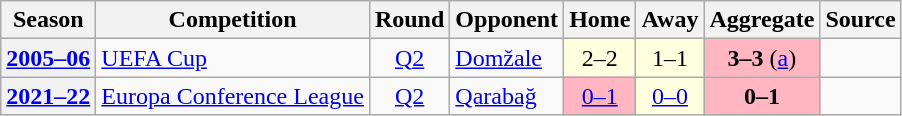<table class="wikitable" style="text-align:center;">
<tr>
<th>Season</th>
<th>Competition</th>
<th>Round</th>
<th>Opponent</th>
<th>Home</th>
<th>Away</th>
<th>Aggregate</th>
<th>Source</th>
</tr>
<tr>
<th><a href='#'>2005–06</a></th>
<td align=left><a href='#'>UEFA Cup</a></td>
<td><a href='#'>Q2</a></td>
<td align=left> <a href='#'>Domžale</a></td>
<td bgcolor=lightyellow>2–2</td>
<td bgcolor=lightyellow>1–1</td>
<td bgcolor=lightpink><strong>3–3</strong> (<a href='#'>a</a>)</td>
<td style="text-align:center;"></td>
</tr>
<tr>
<th><a href='#'>2021–22</a></th>
<td align=left><a href='#'>Europa Conference League</a></td>
<td><a href='#'>Q2</a></td>
<td align=left> <a href='#'>Qarabağ</a></td>
<td bgcolor=lightpink><a href='#'>0–1</a></td>
<td bgcolor=lightyellow><a href='#'>0–0</a></td>
<td bgcolor=lightpink><strong>0–1</strong></td>
<td style="text-align:center;"></td>
</tr>
</table>
